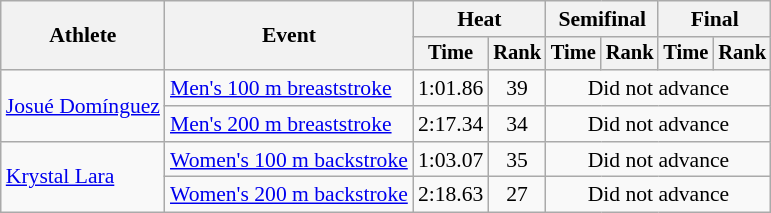<table class=wikitable style="font-size:90%">
<tr>
<th rowspan="2">Athlete</th>
<th rowspan="2">Event</th>
<th colspan="2">Heat</th>
<th colspan="2">Semifinal</th>
<th colspan="2">Final</th>
</tr>
<tr style="font-size:95%">
<th>Time</th>
<th>Rank</th>
<th>Time</th>
<th>Rank</th>
<th>Time</th>
<th>Rank</th>
</tr>
<tr align=center>
<td align=left rowspan=2><a href='#'>Josué Domínguez</a></td>
<td align=left><a href='#'>Men's 100 m breaststroke</a></td>
<td>1:01.86</td>
<td>39</td>
<td colspan="4">Did not advance</td>
</tr>
<tr align=center>
<td align=left><a href='#'>Men's 200 m breaststroke</a></td>
<td>2:17.34</td>
<td>34</td>
<td colspan="4">Did not advance</td>
</tr>
<tr align=center>
<td align=left rowspan=2><a href='#'>Krystal Lara</a></td>
<td align=left><a href='#'>Women's 100 m backstroke</a></td>
<td>1:03.07</td>
<td>35</td>
<td colspan="4">Did not advance</td>
</tr>
<tr align=center>
<td align=left><a href='#'>Women's 200 m backstroke</a></td>
<td>2:18.63</td>
<td>27</td>
<td colspan="4">Did not advance</td>
</tr>
</table>
